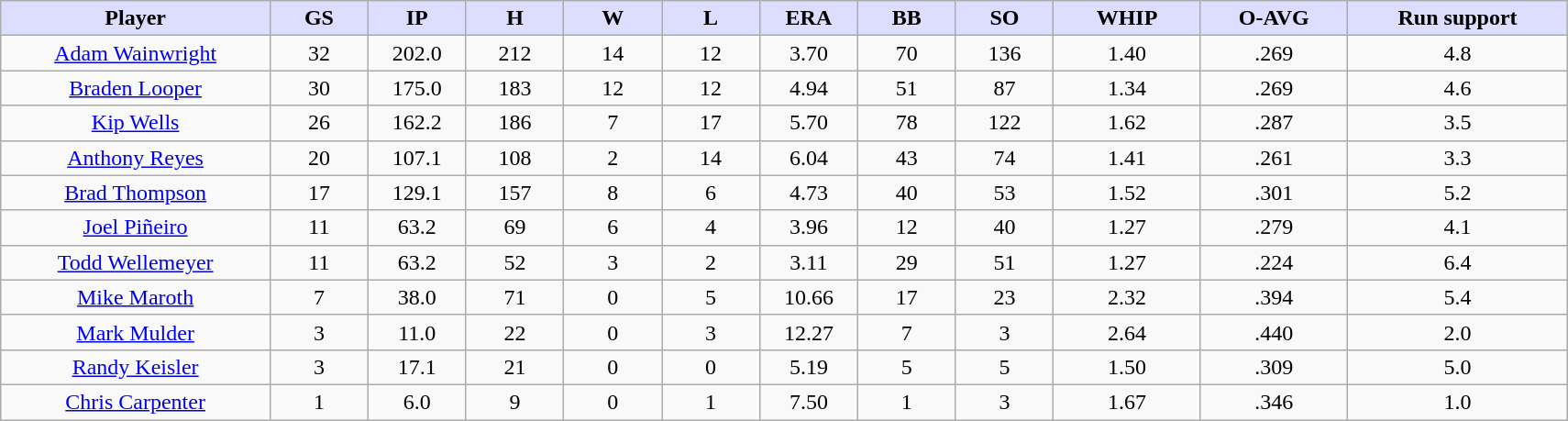<table class="wikitable sortable">
<tr>
<th style="background:#ddf; width:11%;">Player</th>
<th style="background:#ddf; width:4%;">GS</th>
<th style="background:#ddf; width:4%;">IP</th>
<th style="background:#ddf; width:4%;">H</th>
<th style="background:#ddf; width:4%;">W</th>
<th style="background:#ddf; width:4%;">L</th>
<th style="background:#ddf; width:4%;">ERA</th>
<th style="background:#ddf; width:4%;">BB</th>
<th style="background:#ddf; width:4%;">SO</th>
<th style="background:#ddf; width:6%;">WHIP</th>
<th style="background:#ddf; width:6%;">O-AVG</th>
<th style="background:#ddf; width:9%;">Run support</th>
</tr>
<tr style="text-align:center;">
<td><a href='#'>Adam Wainwright</a></td>
<td>32</td>
<td>202.0</td>
<td>212</td>
<td>14</td>
<td>12</td>
<td>3.70</td>
<td>70</td>
<td>136</td>
<td>1.40</td>
<td>.269</td>
<td>4.8</td>
</tr>
<tr style="text-align:center;">
<td><a href='#'>Braden Looper</a></td>
<td>30</td>
<td>175.0</td>
<td>183</td>
<td>12</td>
<td>12</td>
<td>4.94</td>
<td>51</td>
<td>87</td>
<td>1.34</td>
<td>.269</td>
<td>4.6</td>
</tr>
<tr style="text-align:center;">
<td><a href='#'>Kip Wells</a></td>
<td>26</td>
<td>162.2</td>
<td>186</td>
<td>7</td>
<td>17</td>
<td>5.70</td>
<td>78</td>
<td>122</td>
<td>1.62</td>
<td>.287</td>
<td>3.5</td>
</tr>
<tr style="text-align:center;">
<td><a href='#'>Anthony Reyes</a></td>
<td>20</td>
<td>107.1</td>
<td>108</td>
<td>2</td>
<td>14</td>
<td>6.04</td>
<td>43</td>
<td>74</td>
<td>1.41</td>
<td>.261</td>
<td>3.3</td>
</tr>
<tr style="text-align:center;">
<td><a href='#'>Brad Thompson</a></td>
<td>17</td>
<td>129.1</td>
<td>157</td>
<td>8</td>
<td>6</td>
<td>4.73</td>
<td>40</td>
<td>53</td>
<td>1.52</td>
<td>.301</td>
<td>5.2</td>
</tr>
<tr style="text-align:center;">
<td><a href='#'>Joel Piñeiro</a></td>
<td>11</td>
<td>63.2</td>
<td>69</td>
<td>6</td>
<td>4</td>
<td>3.96</td>
<td>12</td>
<td>40</td>
<td>1.27</td>
<td>.279</td>
<td>4.1</td>
</tr>
<tr style="text-align:center;">
<td><a href='#'>Todd Wellemeyer</a></td>
<td>11</td>
<td>63.2</td>
<td>52</td>
<td>3</td>
<td>2</td>
<td>3.11</td>
<td>29</td>
<td>51</td>
<td>1.27</td>
<td>.224</td>
<td>6.4</td>
</tr>
<tr style="text-align:center;">
<td><a href='#'>Mike Maroth</a></td>
<td>7</td>
<td>38.0</td>
<td>71</td>
<td>0</td>
<td>5</td>
<td>10.66</td>
<td>17</td>
<td>23</td>
<td>2.32</td>
<td>.394</td>
<td>5.4</td>
</tr>
<tr style="text-align:center;">
<td><a href='#'>Mark Mulder</a></td>
<td>3</td>
<td>11.0</td>
<td>22</td>
<td>0</td>
<td>3</td>
<td>12.27</td>
<td>7</td>
<td>3</td>
<td>2.64</td>
<td>.440</td>
<td>2.0</td>
</tr>
<tr style="text-align:center;">
<td><a href='#'>Randy Keisler</a></td>
<td>3</td>
<td>17.1</td>
<td>21</td>
<td>0</td>
<td>0</td>
<td>5.19</td>
<td>5</td>
<td>5</td>
<td>1.50</td>
<td>.309</td>
<td>5.0</td>
</tr>
<tr style="text-align:center;">
<td><a href='#'>Chris Carpenter</a></td>
<td>1</td>
<td>6.0</td>
<td>9</td>
<td>0</td>
<td>1</td>
<td>7.50</td>
<td>1</td>
<td>3</td>
<td>1.67</td>
<td>.346</td>
<td>1.0</td>
</tr>
</table>
